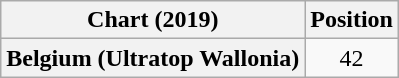<table class="wikitable plainrowheaders" style="text-align:center">
<tr>
<th scope="col">Chart (2019)</th>
<th scope="col">Position</th>
</tr>
<tr>
<th scope="row">Belgium (Ultratop Wallonia)</th>
<td>42</td>
</tr>
</table>
